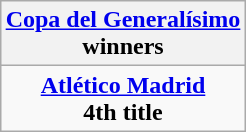<table class="wikitable" style="text-align: center; margin: 0 auto;">
<tr>
<th><a href='#'>Copa del Generalísimo</a><br>winners</th>
</tr>
<tr>
<td><strong><a href='#'>Atlético Madrid</a></strong><br><strong>4th title</strong></td>
</tr>
</table>
